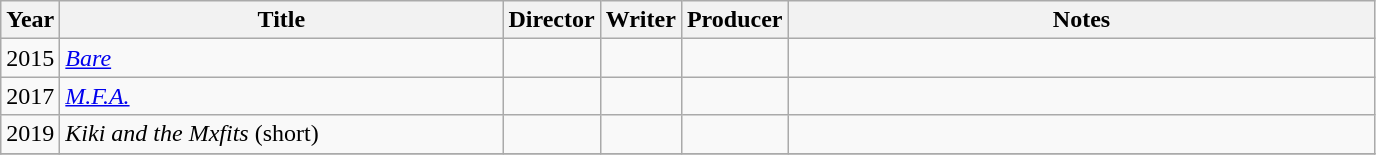<table class="wikitable sortable">
<tr>
<th style="width:1em;">Year</th>
<th style="width:18em;">Title</th>
<th>Director</th>
<th>Writer</th>
<th>Producer</th>
<th style="width:24em;" class="unsortable">Notes</th>
</tr>
<tr>
<td>2015</td>
<td><em><a href='#'>Bare</a></em></td>
<td></td>
<td></td>
<td></td>
<td></td>
</tr>
<tr>
<td>2017</td>
<td><em><a href='#'>M.F.A.</a></em></td>
<td></td>
<td></td>
<td></td>
<td></td>
</tr>
<tr>
<td>2019</td>
<td><em>Kiki and the Mxfits</em> (short)</td>
<td></td>
<td></td>
<td></td>
<td></td>
</tr>
<tr>
</tr>
</table>
